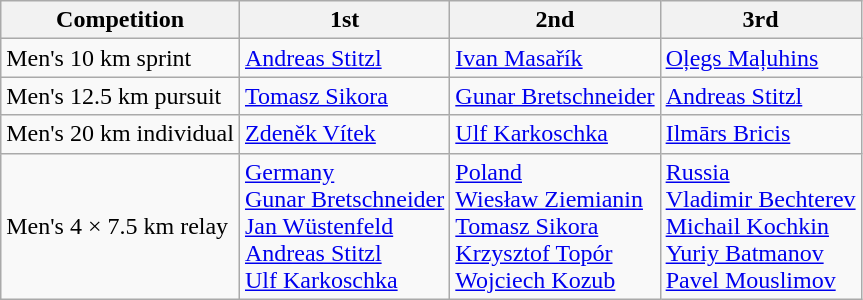<table class="wikitable">
<tr>
<th>Competition</th>
<th>1st</th>
<th>2nd</th>
<th>3rd</th>
</tr>
<tr>
<td>Men's 10 km sprint</td>
<td> <a href='#'>Andreas Stitzl</a></td>
<td> <a href='#'>Ivan Masařík</a></td>
<td> <a href='#'>Oļegs Maļuhins</a></td>
</tr>
<tr>
<td>Men's 12.5 km pursuit</td>
<td> <a href='#'>Tomasz Sikora</a></td>
<td> <a href='#'>Gunar Bretschneider</a></td>
<td> <a href='#'>Andreas Stitzl</a></td>
</tr>
<tr>
<td>Men's 20 km individual</td>
<td> <a href='#'>Zdeněk Vítek</a></td>
<td> <a href='#'>Ulf Karkoschka</a></td>
<td> <a href='#'>Ilmārs Bricis</a></td>
</tr>
<tr>
<td>Men's 4 × 7.5 km relay</td>
<td> <a href='#'>Germany</a><br><a href='#'>Gunar Bretschneider</a><br><a href='#'>Jan Wüstenfeld</a><br><a href='#'>Andreas Stitzl</a><br><a href='#'>Ulf Karkoschka</a></td>
<td> <a href='#'>Poland</a><br><a href='#'>Wiesław Ziemianin</a><br><a href='#'>Tomasz Sikora</a><br><a href='#'>Krzysztof Topór</a><br><a href='#'>Wojciech Kozub</a></td>
<td> <a href='#'>Russia</a><br><a href='#'>Vladimir Bechterev</a><br><a href='#'>Michail Kochkin</a><br><a href='#'>Yuriy Batmanov</a><br><a href='#'>Pavel Mouslimov</a></td>
</tr>
</table>
